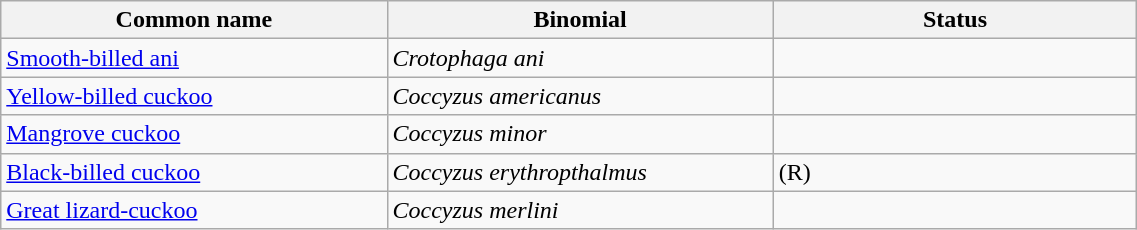<table width=60% class="wikitable">
<tr>
<th width=34%>Common name</th>
<th width=34%>Binomial</th>
<th width=32%>Status</th>
</tr>
<tr>
<td><a href='#'>Smooth-billed ani</a></td>
<td><em>Crotophaga ani</em></td>
<td></td>
</tr>
<tr>
<td><a href='#'>Yellow-billed cuckoo</a></td>
<td><em>Coccyzus americanus</em></td>
<td></td>
</tr>
<tr>
<td><a href='#'>Mangrove cuckoo</a></td>
<td><em>Coccyzus minor</em></td>
<td></td>
</tr>
<tr>
<td><a href='#'>Black-billed cuckoo</a></td>
<td><em>Coccyzus erythropthalmus</em></td>
<td>(R)</td>
</tr>
<tr>
<td><a href='#'>Great lizard-cuckoo</a></td>
<td><em>Coccyzus merlini</em></td>
<td></td>
</tr>
</table>
